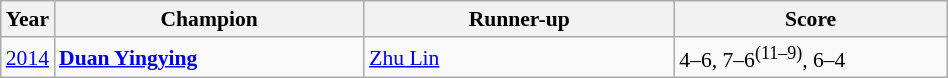<table class="wikitable" style="font-size:90%">
<tr>
<th>Year</th>
<th width="200">Champion</th>
<th width="200">Runner-up</th>
<th width="175">Score</th>
</tr>
<tr>
<td><a href='#'>2014</a></td>
<td> <strong><a href='#'>Duan Yingying</a></strong></td>
<td> <a href='#'>Zhu Lin</a></td>
<td>4–6, 7–6<sup>(11–9)</sup>, 6–4</td>
</tr>
</table>
